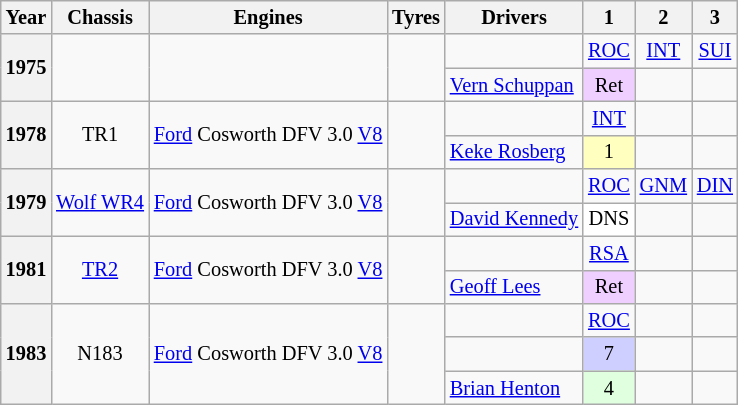<table class="wikitable" style="text-align:center; font-size:85%">
<tr>
<th>Year</th>
<th>Chassis</th>
<th>Engines</th>
<th>Tyres</th>
<th>Drivers</th>
<th>1</th>
<th>2</th>
<th>3</th>
</tr>
<tr>
<th rowspan="2">1975</th>
<td rowspan="2"></td>
<td rowspan="2"></td>
<td rowspan="2"></td>
<td></td>
<td><a href='#'>ROC</a></td>
<td><a href='#'>INT</a></td>
<td><a href='#'>SUI</a></td>
</tr>
<tr>
<td align="left"> <a href='#'>Vern Schuppan</a></td>
<td style="background:#EFCFFF;">Ret</td>
<td></td>
<td></td>
</tr>
<tr>
<th rowspan="2">1978</th>
<td rowspan="2">TR1</td>
<td rowspan="2"><a href='#'>Ford</a> Cosworth DFV 3.0 <a href='#'>V8</a></td>
<td rowspan="2"></td>
<td></td>
<td><a href='#'>INT</a></td>
<td></td>
<td></td>
</tr>
<tr>
<td align="left"> <a href='#'>Keke Rosberg</a></td>
<td style="background:#FFFFBF;">1</td>
<td></td>
<td></td>
</tr>
<tr>
<th rowspan="2">1979</th>
<td rowspan="2"><a href='#'>Wolf WR4</a></td>
<td rowspan="2"><a href='#'>Ford</a> Cosworth DFV 3.0 <a href='#'>V8</a></td>
<td rowspan="2"></td>
<td></td>
<td><a href='#'>ROC</a></td>
<td><a href='#'>GNM</a></td>
<td><a href='#'>DIN</a></td>
</tr>
<tr>
<td align="left"> <a href='#'>David Kennedy</a></td>
<td style="background:#FFFFFF;">DNS</td>
<td></td>
<td></td>
</tr>
<tr>
<th rowspan="2">1981</th>
<td rowspan="2"><a href='#'>TR2</a></td>
<td rowspan="2"><a href='#'>Ford</a> Cosworth DFV 3.0 <a href='#'>V8</a></td>
<td rowspan="2"></td>
<td></td>
<td><a href='#'>RSA</a></td>
<td></td>
<td></td>
</tr>
<tr>
<td align="left"> <a href='#'>Geoff Lees</a></td>
<td style="background:#EFCFFF;">Ret</td>
<td></td>
<td></td>
</tr>
<tr>
<th rowspan="3">1983</th>
<td rowspan="3">N183</td>
<td rowspan="3"><a href='#'>Ford</a> Cosworth DFV 3.0 <a href='#'>V8</a></td>
<td rowspan="3"></td>
<td></td>
<td><a href='#'>ROC</a></td>
<td></td>
<td></td>
</tr>
<tr>
<td align="left"></td>
<td style="background:#CFCFFF;">7</td>
<td></td>
<td></td>
</tr>
<tr>
<td align="left"> <a href='#'>Brian Henton</a></td>
<td style="background:#DFFFDF;">4</td>
<td></td>
<td></td>
</tr>
</table>
